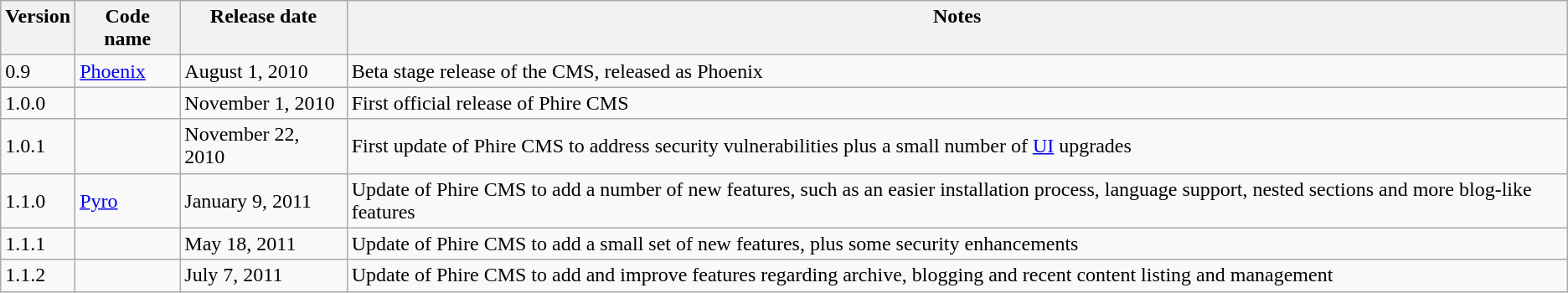<table class="wikitable">
<tr valign="top">
<th>Version</th>
<th>Code name</th>
<th>Release date</th>
<th>Notes</th>
</tr>
<tr>
<td>0.9</td>
<td><a href='#'>Phoenix</a></td>
<td>August 1, 2010</td>
<td>Beta stage release of the CMS, released as Phoenix</td>
</tr>
<tr valign="top">
<td>1.0.0</td>
<td></td>
<td>November 1, 2010</td>
<td>First official release of Phire CMS</td>
</tr>
<tr>
<td>1.0.1</td>
<td></td>
<td>November 22, 2010</td>
<td>First update of Phire CMS to address security vulnerabilities plus a small number of <a href='#'>UI</a> upgrades</td>
</tr>
<tr>
<td>1.1.0</td>
<td><a href='#'>Pyro</a></td>
<td>January 9, 2011</td>
<td>Update of Phire CMS to add a number of new features, such as an easier installation process, language support, nested sections and more blog-like features</td>
</tr>
<tr>
<td>1.1.1</td>
<td></td>
<td>May 18, 2011</td>
<td>Update of Phire CMS to add a small set of new features, plus some security enhancements</td>
</tr>
<tr>
<td>1.1.2</td>
<td></td>
<td>July 7, 2011</td>
<td>Update of Phire CMS to add and improve features regarding archive, blogging and recent content listing and management</td>
</tr>
</table>
